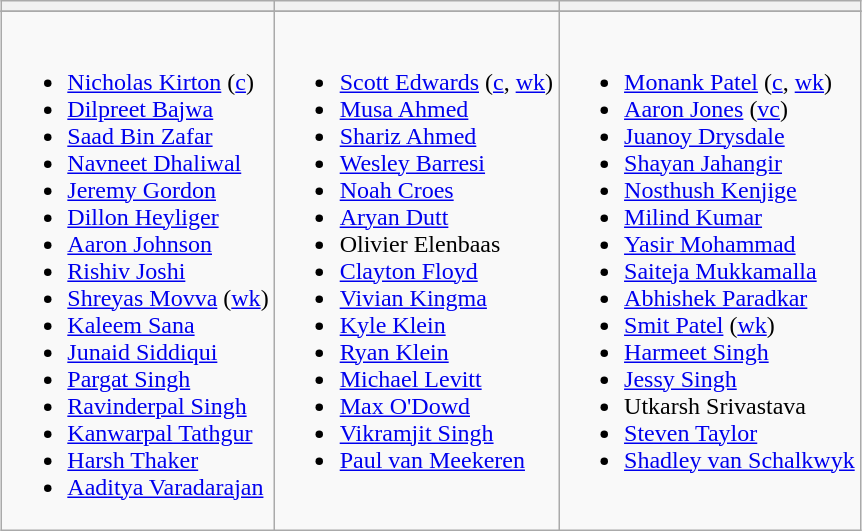<table class="wikitable" style="text-align:left; margin:auto">
<tr>
<th></th>
<th></th>
<th></th>
</tr>
<tr>
</tr>
<tr style="vertical-align:top">
<td><br><ul><li><a href='#'>Nicholas Kirton</a> (<a href='#'>c</a>)</li><li><a href='#'>Dilpreet Bajwa</a></li><li><a href='#'>Saad Bin Zafar</a></li><li><a href='#'>Navneet Dhaliwal</a></li><li><a href='#'>Jeremy Gordon</a></li><li><a href='#'>Dillon Heyliger</a></li><li><a href='#'>Aaron Johnson</a></li><li><a href='#'>Rishiv Joshi</a></li><li><a href='#'>Shreyas Movva</a> (<a href='#'>wk</a>)</li><li><a href='#'>Kaleem Sana</a></li><li><a href='#'>Junaid Siddiqui</a></li><li><a href='#'>Pargat Singh</a></li><li><a href='#'>Ravinderpal Singh</a></li><li><a href='#'>Kanwarpal Tathgur</a></li><li><a href='#'>Harsh Thaker</a></li><li><a href='#'>Aaditya Varadarajan</a></li></ul></td>
<td><br><ul><li><a href='#'>Scott Edwards</a> (<a href='#'>c</a>, <a href='#'>wk</a>)</li><li><a href='#'>Musa Ahmed</a></li><li><a href='#'>Shariz Ahmed</a></li><li><a href='#'>Wesley Barresi</a></li><li><a href='#'>Noah Croes</a></li><li><a href='#'>Aryan Dutt</a></li><li>Olivier Elenbaas</li><li><a href='#'>Clayton Floyd</a></li><li><a href='#'>Vivian Kingma</a></li><li><a href='#'>Kyle Klein</a></li><li><a href='#'>Ryan Klein</a></li><li><a href='#'>Michael Levitt</a></li><li><a href='#'>Max O'Dowd</a></li><li><a href='#'>Vikramjit Singh</a></li><li><a href='#'>Paul van Meekeren</a></li></ul></td>
<td><br><ul><li><a href='#'>Monank Patel</a> (<a href='#'>c</a>, <a href='#'>wk</a>)</li><li><a href='#'>Aaron Jones</a> (<a href='#'>vc</a>)</li><li><a href='#'>Juanoy Drysdale</a></li><li><a href='#'>Shayan Jahangir</a></li><li><a href='#'>Nosthush Kenjige</a></li><li><a href='#'>Milind Kumar</a></li><li><a href='#'>Yasir Mohammad</a></li><li><a href='#'>Saiteja Mukkamalla</a></li><li><a href='#'>Abhishek Paradkar</a></li><li><a href='#'>Smit Patel</a> (<a href='#'>wk</a>)</li><li><a href='#'>Harmeet Singh</a></li><li><a href='#'>Jessy Singh</a></li><li>Utkarsh Srivastava</li><li><a href='#'>Steven Taylor</a></li><li><a href='#'>Shadley van Schalkwyk</a></li></ul></td>
</tr>
</table>
